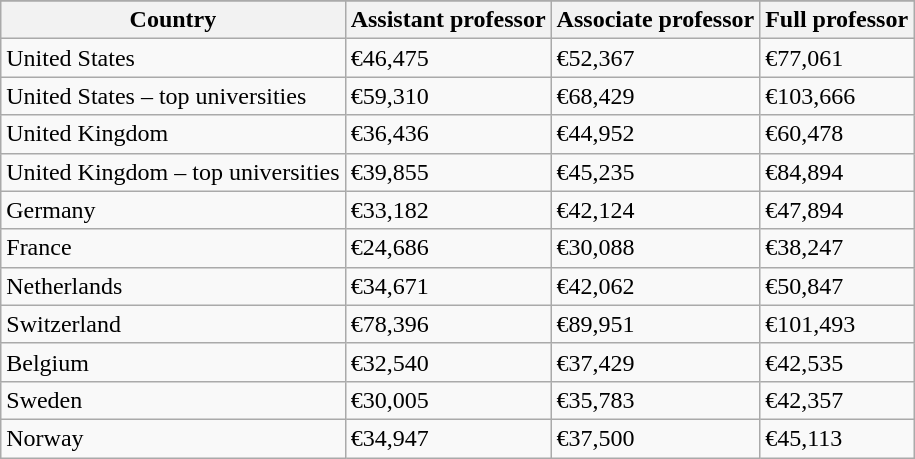<table class = "wikitable sortable">
<tr>
</tr>
<tr>
<th>Country</th>
<th>Assistant professor</th>
<th>Associate professor</th>
<th>Full professor</th>
</tr>
<tr>
<td>United States</td>
<td>€46,475</td>
<td>€52,367</td>
<td>€77,061</td>
</tr>
<tr>
<td>United States – top universities</td>
<td>€59,310</td>
<td>€68,429</td>
<td>€103,666</td>
</tr>
<tr>
<td>United Kingdom</td>
<td>€36,436</td>
<td>€44,952</td>
<td>€60,478</td>
</tr>
<tr>
<td>United Kingdom – top universities</td>
<td>€39,855</td>
<td>€45,235</td>
<td>€84,894</td>
</tr>
<tr>
<td>Germany</td>
<td>€33,182</td>
<td>€42,124</td>
<td>€47,894</td>
</tr>
<tr>
<td>France</td>
<td>€24,686</td>
<td>€30,088</td>
<td>€38,247</td>
</tr>
<tr>
<td>Netherlands</td>
<td>€34,671</td>
<td>€42,062</td>
<td>€50,847</td>
</tr>
<tr>
<td>Switzerland</td>
<td>€78,396</td>
<td>€89,951</td>
<td>€101,493</td>
</tr>
<tr>
<td>Belgium</td>
<td>€32,540</td>
<td>€37,429</td>
<td>€42,535</td>
</tr>
<tr>
<td>Sweden</td>
<td>€30,005</td>
<td>€35,783</td>
<td>€42,357</td>
</tr>
<tr>
<td>Norway</td>
<td>€34,947</td>
<td>€37,500</td>
<td>€45,113</td>
</tr>
</table>
